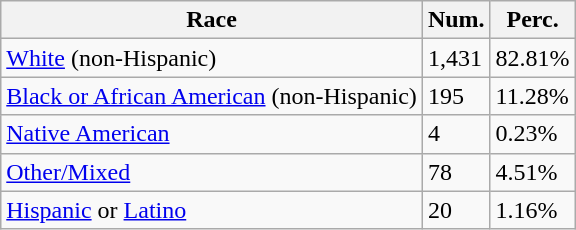<table class="wikitable">
<tr>
<th>Race</th>
<th>Num.</th>
<th>Perc.</th>
</tr>
<tr>
<td><a href='#'>White</a> (non-Hispanic)</td>
<td>1,431</td>
<td>82.81%</td>
</tr>
<tr>
<td><a href='#'>Black or African American</a> (non-Hispanic)</td>
<td>195</td>
<td>11.28%</td>
</tr>
<tr>
<td><a href='#'>Native American</a></td>
<td>4</td>
<td>0.23%</td>
</tr>
<tr>
<td><a href='#'>Other/Mixed</a></td>
<td>78</td>
<td>4.51%</td>
</tr>
<tr>
<td><a href='#'>Hispanic</a> or <a href='#'>Latino</a></td>
<td>20</td>
<td>1.16%</td>
</tr>
</table>
